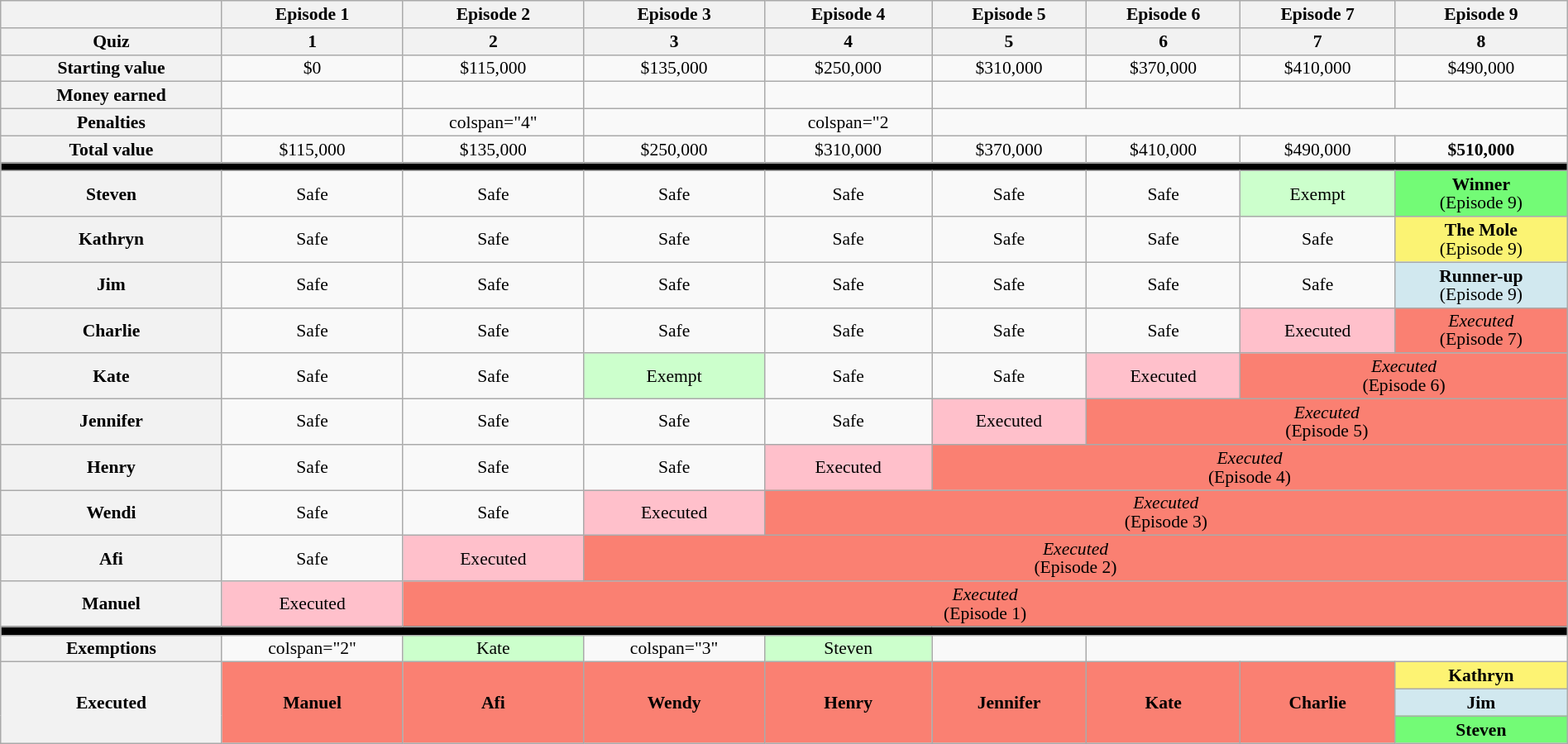<table class="wikitable"  style="text-align:center; width:100%; font-size:90%; line-height:15px;">
<tr>
<th></th>
<th>Episode 1</th>
<th>Episode 2</th>
<th>Episode 3</th>
<th>Episode 4</th>
<th>Episode 5</th>
<th>Episode 6</th>
<th>Episode 7</th>
<th>Episode 9 <br> </th>
</tr>
<tr>
<th>Quiz</th>
<th>1</th>
<th>2</th>
<th>3</th>
<th>4</th>
<th>5</th>
<th>6</th>
<th>7</th>
<th>8</th>
</tr>
<tr>
<th>Starting value</th>
<td>$0</td>
<td>$115,000</td>
<td>$135,000</td>
<td>$250,000</td>
<td>$310,000</td>
<td>$370,000</td>
<td>$410,000</td>
<td>$490,000</td>
</tr>
<tr>
<th>Money earned</th>
<td></td>
<td></td>
<td></td>
<td></td>
<td></td>
<td></td>
<td></td>
<td></td>
</tr>
<tr>
<th>Penalties</th>
<td></td>
<td>colspan="4" </td>
<td></td>
<td>colspan="2 </td>
</tr>
<tr>
<th>Total value</th>
<td>$115,000</td>
<td>$135,000</td>
<td>$250,000</td>
<td>$310,000</td>
<td>$370,000</td>
<td>$410,000</td>
<td>$490,000</td>
<td><strong>$510,000</strong></td>
</tr>
<tr>
<td colspan="9" bgcolor="black"></td>
</tr>
<tr>
<th scope="row">Steven</th>
<td>Safe</td>
<td>Safe</td>
<td>Safe</td>
<td>Safe</td>
<td>Safe</td>
<td>Safe</td>
<td style="background:#ccffcc;">Exempt</td>
<td style="background:#73fb76;"><strong>Winner</strong> <br> (Episode 9)</td>
</tr>
<tr>
<th scope="row">Kathryn</th>
<td>Safe</td>
<td>Safe</td>
<td>Safe</td>
<td>Safe</td>
<td>Safe</td>
<td>Safe</td>
<td>Safe</td>
<td style="background:#fbf373;"><strong>The Mole</strong> <br> (Episode 9)</td>
</tr>
<tr>
<th scope="row">Jim</th>
<td>Safe</td>
<td>Safe</td>
<td>Safe</td>
<td>Safe</td>
<td>Safe</td>
<td>Safe</td>
<td>Safe</td>
<td style="background:#d1e8ef;"><strong>Runner-up</strong> <br> (Episode 9)</td>
</tr>
<tr>
<th scope="row">Charlie</th>
<td>Safe</td>
<td>Safe</td>
<td>Safe</td>
<td>Safe</td>
<td>Safe</td>
<td>Safe</td>
<td style="background:pink;">Executed</td>
<td colspan=2 bgcolor="salmon"><em>Executed</em> <br> (Episode 7)</td>
</tr>
<tr>
<th scope="row">Kate</th>
<td>Safe</td>
<td>Safe</td>
<td style="background:#ccffcc;">Exempt</td>
<td>Safe</td>
<td>Safe</td>
<td style="background:pink;">Executed</td>
<td colspan=3 bgcolor="salmon"><em>Executed</em> <br> (Episode 6)</td>
</tr>
<tr>
<th scope="row">Jennifer</th>
<td>Safe</td>
<td>Safe</td>
<td>Safe</td>
<td>Safe</td>
<td style="background:pink;">Executed</td>
<td colspan=4 bgcolor="salmon"><em>Executed</em> <br> (Episode 5)</td>
</tr>
<tr>
<th scope="row">Henry</th>
<td>Safe</td>
<td>Safe</td>
<td>Safe</td>
<td style="background:pink;">Executed</td>
<td colspan=5 bgcolor="salmon"><em>Executed</em> <br> (Episode 4)</td>
</tr>
<tr>
<th scope="row">Wendi</th>
<td>Safe</td>
<td>Safe</td>
<td style="background:pink;">Executed</td>
<td colspan=6 bgcolor="salmon"><em>Executed</em> <br> (Episode 3)</td>
</tr>
<tr>
<th scope="row">Afi</th>
<td>Safe</td>
<td style="background:pink;">Executed</td>
<td colspan=7 bgcolor="salmon"><em>Executed</em> <br> (Episode 2)</td>
</tr>
<tr>
<th scope="row">Manuel</th>
<td style="background:pink;">Executed</td>
<td colspan=8 bgcolor="salmon"><em>Executed</em> <br> (Episode 1)</td>
</tr>
<tr>
<td colspan="9" bgcolor="black"></td>
</tr>
<tr>
<th>Exemptions</th>
<td>colspan="2"</td>
<td style="background:#ccffcc">Kate</td>
<td>colspan="3"</td>
<td style="background:#ccffcc">Steven</td>
<td></td>
</tr>
<tr>
<th rowspan="3">Executed</th>
<td rowspan="3" style="background:salmon"><strong>Manuel</strong> <br> </td>
<td rowspan="3" style="background:salmon"><strong>Afi</strong> <br> </td>
<td rowspan="3" style="background:salmon"><strong>Wendy</strong> <br> </td>
<td rowspan="3" style="background:salmon"><strong>Henry</strong> <br> </td>
<td rowspan="3" style="background:salmon"><strong>Jennifer</strong> <br> </td>
<td rowspan="3" style="background:salmon"><strong>Kate</strong> <br> </td>
<td rowspan="3" style="background:salmon"><strong>Charlie</strong> <br> </td>
<td style="background:#fdf373"><strong>Kathryn</strong> <br> </td>
</tr>
<tr>
<td style="background:#d1e8ef"><strong>Jim</strong> <br> </td>
</tr>
<tr>
<td style="background:#73fb76"><strong>Steven</strong> <br> </td>
</tr>
</table>
